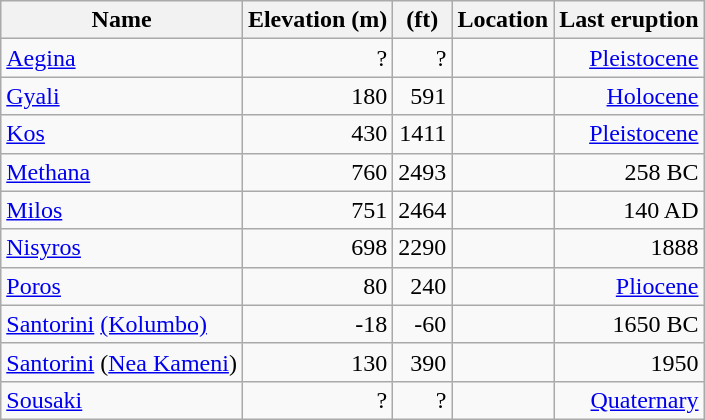<table class="wikitable sortable">
<tr>
<th>Name</th>
<th>Elevation (m)</th>
<th>(ft)</th>
<th>Location</th>
<th>Last eruption</th>
</tr>
<tr align="right">
<td align="left"><a href='#'>Aegina</a></td>
<td>?</td>
<td>?</td>
<td></td>
<td><a href='#'>Pleistocene</a></td>
</tr>
<tr align="right">
<td align="left"><a href='#'>Gyali</a></td>
<td>180</td>
<td>591</td>
<td></td>
<td><a href='#'>Holocene</a></td>
</tr>
<tr align="right">
<td align="left"><a href='#'>Kos</a></td>
<td>430</td>
<td>1411</td>
<td></td>
<td><a href='#'>Pleistocene</a></td>
</tr>
<tr align="right">
<td align="left"><a href='#'>Methana</a></td>
<td>760</td>
<td>2493</td>
<td></td>
<td>258 BC</td>
</tr>
<tr align="right">
<td align="left"><a href='#'>Milos</a></td>
<td>751</td>
<td>2464</td>
<td></td>
<td>140 AD</td>
</tr>
<tr align="right">
<td align="left"><a href='#'>Nisyros</a></td>
<td>698</td>
<td>2290</td>
<td></td>
<td>1888</td>
</tr>
<tr align="right">
<td align="left"><a href='#'>Poros</a></td>
<td>80</td>
<td>240</td>
<td></td>
<td><a href='#'>Pliocene</a></td>
</tr>
<tr align="right">
<td align="left"><a href='#'>Santorini</a> <a href='#'>(Kolumbo)</a></td>
<td>-18</td>
<td>-60</td>
<td></td>
<td>1650 BC</td>
</tr>
<tr align="right">
<td align="left"><a href='#'>Santorini</a> (<a href='#'>Nea Kameni</a>)</td>
<td>130</td>
<td>390</td>
<td></td>
<td>1950</td>
</tr>
<tr align="right">
<td align="left"><a href='#'>Sousaki</a></td>
<td>?</td>
<td>?</td>
<td></td>
<td><a href='#'>Quaternary</a></td>
</tr>
</table>
